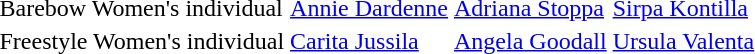<table>
<tr>
<td>Barebow Women's individual<br></td>
<td> <a href='#'>Annie Dardenne</a></td>
<td> <a href='#'>Adriana Stoppa</a></td>
<td> <a href='#'>Sirpa Kontilla</a></td>
</tr>
<tr>
<td>Freestyle Women's individual<br></td>
<td> <a href='#'>Carita Jussila</a></td>
<td> <a href='#'>Angela Goodall</a></td>
<td> <a href='#'>Ursula Valenta</a></td>
</tr>
</table>
